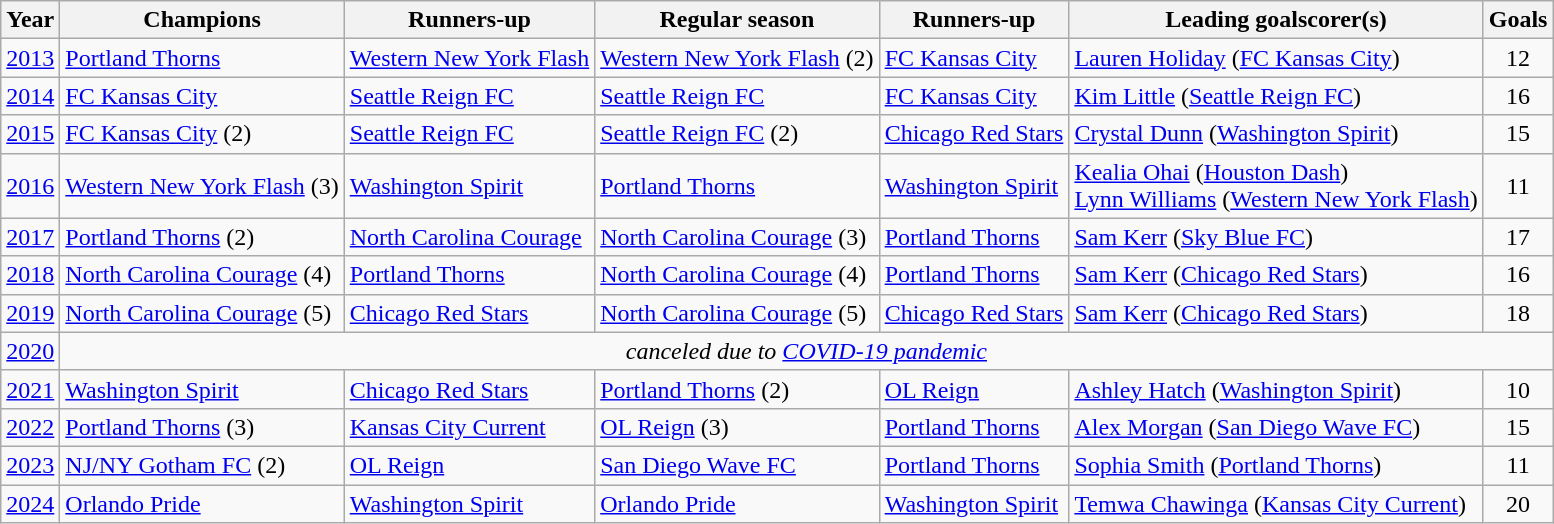<table class="wikitable">
<tr>
<th>Year</th>
<th>Champions</th>
<th>Runners-up</th>
<th>Regular season</th>
<th>Runners-up</th>
<th>Leading goalscorer(s)</th>
<th>Goals</th>
</tr>
<tr>
<td align=center><a href='#'>2013</a></td>
<td><a href='#'>Portland Thorns</a></td>
<td><a href='#'>Western New York Flash</a></td>
<td><a href='#'>Western New York Flash</a> (2)</td>
<td><a href='#'>FC Kansas City</a></td>
<td><a href='#'>Lauren Holiday</a> (<a href='#'>FC Kansas City</a>)</td>
<td align=center>12</td>
</tr>
<tr>
<td align=center><a href='#'>2014</a></td>
<td><a href='#'>FC Kansas City</a></td>
<td><a href='#'>Seattle Reign FC</a></td>
<td><a href='#'>Seattle Reign FC</a></td>
<td><a href='#'>FC Kansas City</a></td>
<td><a href='#'>Kim Little</a> (<a href='#'>Seattle Reign FC</a>)</td>
<td align=center>16</td>
</tr>
<tr>
<td align=center><a href='#'>2015</a></td>
<td><a href='#'>FC Kansas City</a> (2)</td>
<td><a href='#'>Seattle Reign FC</a></td>
<td><a href='#'>Seattle Reign FC</a> (2)</td>
<td><a href='#'>Chicago Red Stars</a></td>
<td><a href='#'>Crystal Dunn</a> (<a href='#'>Washington Spirit</a>)</td>
<td align=center>15</td>
</tr>
<tr>
<td align=center><a href='#'>2016</a></td>
<td><a href='#'>Western New York Flash</a> (3)</td>
<td><a href='#'>Washington Spirit</a></td>
<td><a href='#'>Portland Thorns</a></td>
<td><a href='#'>Washington Spirit</a></td>
<td><a href='#'>Kealia Ohai</a> (<a href='#'>Houston Dash</a>)<br><a href='#'>Lynn Williams</a> (<a href='#'>Western New York Flash</a>)</td>
<td align=center>11</td>
</tr>
<tr>
<td align=center><a href='#'>2017</a></td>
<td><a href='#'>Portland Thorns</a> (2)</td>
<td><a href='#'>North Carolina Courage</a></td>
<td><a href='#'>North Carolina Courage</a> (3)</td>
<td><a href='#'>Portland Thorns</a></td>
<td><a href='#'>Sam Kerr</a> (<a href='#'>Sky Blue FC</a>)</td>
<td align=center>17</td>
</tr>
<tr>
<td align=center><a href='#'>2018</a></td>
<td><a href='#'>North Carolina Courage</a> (4)</td>
<td><a href='#'>Portland Thorns</a></td>
<td><a href='#'>North Carolina Courage</a> (4)</td>
<td><a href='#'>Portland Thorns</a></td>
<td><a href='#'>Sam Kerr</a> (<a href='#'>Chicago Red Stars</a>)</td>
<td align=center>16</td>
</tr>
<tr>
<td align=center><a href='#'>2019</a></td>
<td><a href='#'>North Carolina Courage</a> (5)</td>
<td><a href='#'>Chicago Red Stars</a></td>
<td><a href='#'>North Carolina Courage</a> (5)</td>
<td><a href='#'>Chicago Red Stars</a></td>
<td><a href='#'>Sam Kerr</a> (<a href='#'>Chicago Red Stars</a>)</td>
<td align=center>18</td>
</tr>
<tr>
<td align=center><a href='#'>2020</a></td>
<td colspan=6 align=center><em>canceled due to <a href='#'>COVID-19 pandemic</a></em></td>
</tr>
<tr>
<td align=center><a href='#'>2021</a></td>
<td><a href='#'>Washington Spirit</a></td>
<td><a href='#'>Chicago Red Stars</a></td>
<td><a href='#'>Portland Thorns</a> (2)</td>
<td><a href='#'>OL Reign</a></td>
<td><a href='#'>Ashley Hatch</a> (<a href='#'>Washington Spirit</a>)</td>
<td align=center>10</td>
</tr>
<tr>
<td align=center><a href='#'>2022</a></td>
<td><a href='#'>Portland Thorns</a> (3)</td>
<td><a href='#'>Kansas City Current</a></td>
<td><a href='#'>OL Reign</a> (3)</td>
<td><a href='#'>Portland Thorns</a></td>
<td><a href='#'>Alex Morgan</a> (<a href='#'>San Diego Wave FC</a>)</td>
<td align=center>15</td>
</tr>
<tr>
<td align=center><a href='#'>2023</a></td>
<td><a href='#'>NJ/NY Gotham FC</a> (2)</td>
<td><a href='#'>OL Reign</a></td>
<td><a href='#'>San Diego Wave FC</a></td>
<td><a href='#'>Portland Thorns</a></td>
<td><a href='#'>Sophia Smith</a> (<a href='#'>Portland Thorns</a>)</td>
<td align=center>11</td>
</tr>
<tr>
<td align=center><a href='#'>2024</a></td>
<td><a href='#'>Orlando Pride</a></td>
<td><a href='#'>Washington Spirit</a></td>
<td><a href='#'>Orlando Pride</a></td>
<td><a href='#'>Washington Spirit</a></td>
<td><a href='#'>Temwa Chawinga</a> (<a href='#'>Kansas City Current</a>)</td>
<td align=center>20</td>
</tr>
</table>
